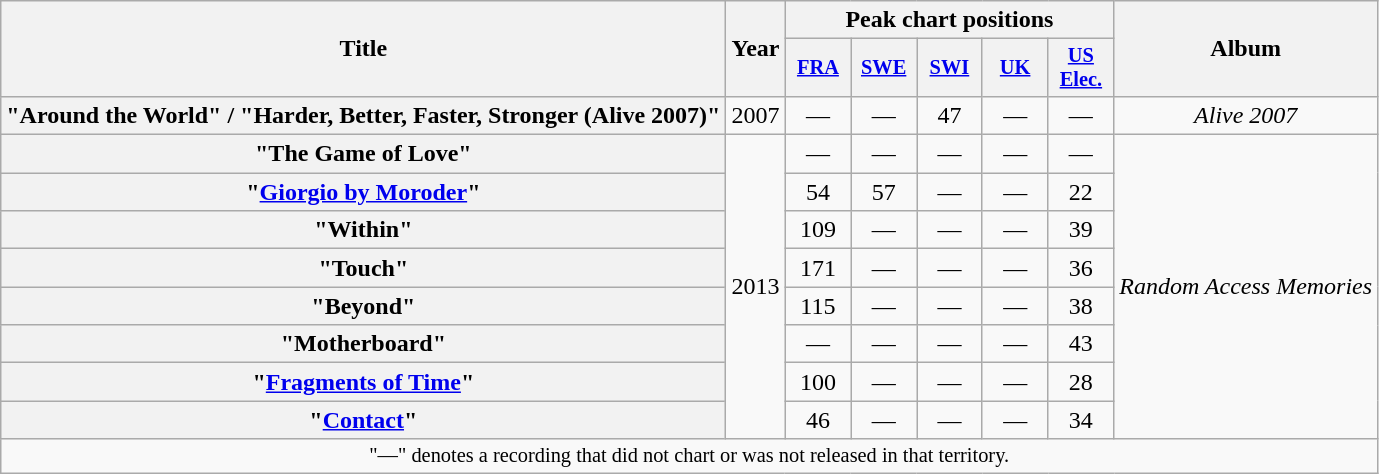<table class="wikitable plainrowheaders" style="text-align:center;" border="1">
<tr>
<th scope="col" rowspan="2">Title</th>
<th scope="col" rowspan="2">Year</th>
<th scope="col" colspan="5">Peak chart positions</th>
<th scope="col" rowspan="2">Album</th>
</tr>
<tr>
<th scope="col" style="width:2.75em;font-size:85%;"><a href='#'>FRA</a><br></th>
<th scope="col" style="width:2.75em;font-size:85%;"><a href='#'>SWE</a><br></th>
<th scope="col" style="width:2.75em;font-size:85%;"><a href='#'>SWI</a><br></th>
<th scope="col" style="width:2.75em;font-size:85%;"><a href='#'>UK</a><br></th>
<th scope="col" style="width:2.75em;font-size:85%;"><a href='#'>US<br>Elec.</a><br></th>
</tr>
<tr>
<th scope="row">"Around the World" / "Harder, Better, Faster, Stronger (Alive 2007)"</th>
<td>2007</td>
<td>—</td>
<td>—</td>
<td>47</td>
<td>—</td>
<td>—</td>
<td><em>Alive 2007</em></td>
</tr>
<tr>
<th scope="row">"The Game of Love"</th>
<td rowspan="8">2013</td>
<td>—</td>
<td>—</td>
<td>—</td>
<td>—</td>
<td>—</td>
<td rowspan="8"><em>Random Access Memories</em></td>
</tr>
<tr>
<th scope="row">"<a href='#'>Giorgio by Moroder</a>"</th>
<td>54</td>
<td>57</td>
<td>—</td>
<td>—</td>
<td>22</td>
</tr>
<tr>
<th scope="row">"Within"</th>
<td>109</td>
<td>—</td>
<td>—</td>
<td>—</td>
<td>39</td>
</tr>
<tr>
<th scope="row">"Touch"<br></th>
<td>171</td>
<td>—</td>
<td>—</td>
<td>—</td>
<td>36</td>
</tr>
<tr>
<th scope="row">"Beyond"</th>
<td>115</td>
<td>—</td>
<td>—</td>
<td>—</td>
<td>38</td>
</tr>
<tr>
<th scope="row">"Motherboard"</th>
<td>—</td>
<td>—</td>
<td>—</td>
<td>—</td>
<td>43</td>
</tr>
<tr>
<th scope="row">"<a href='#'>Fragments of Time</a>"<br></th>
<td>100</td>
<td>—</td>
<td>—</td>
<td>—</td>
<td>28</td>
</tr>
<tr>
<th scope="row">"<a href='#'>Contact</a>"</th>
<td>46</td>
<td>—</td>
<td>—</td>
<td>—</td>
<td>34</td>
</tr>
<tr>
<td colspan="8" style="font-size:85%">"—" denotes a recording that did not chart or was not released in that territory.</td>
</tr>
</table>
